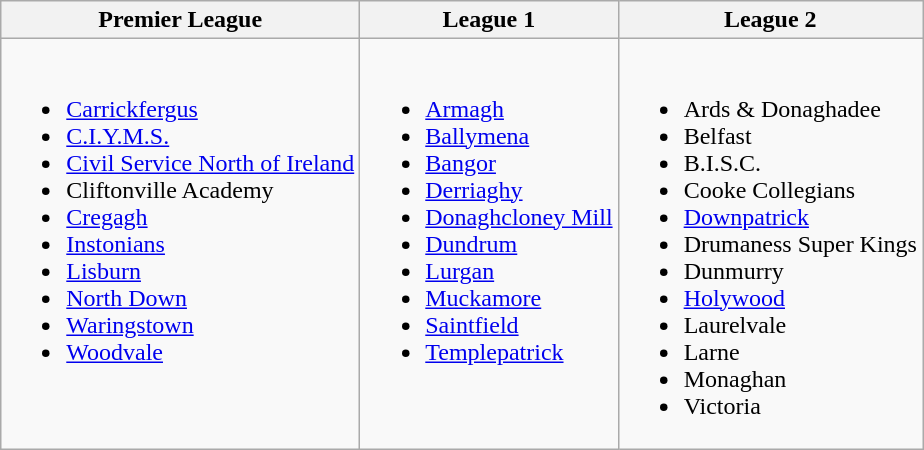<table class="wikitable">
<tr>
<th>Premier League</th>
<th>League 1</th>
<th>League 2</th>
</tr>
<tr>
<td valign="top"><br><ul><li><a href='#'>Carrickfergus</a></li><li><a href='#'>C.I.Y.M.S.</a></li><li><a href='#'>Civil Service North of Ireland</a></li><li>Cliftonville Academy</li><li><a href='#'>Cregagh</a></li><li><a href='#'>Instonians</a></li><li><a href='#'>Lisburn</a></li><li><a href='#'>North Down</a></li><li><a href='#'>Waringstown</a></li><li><a href='#'>Woodvale</a></li></ul></td>
<td valign="top"><br><ul><li><a href='#'>Armagh</a></li><li><a href='#'>Ballymena</a></li><li><a href='#'>Bangor</a></li><li><a href='#'>Derriaghy</a></li><li><a href='#'>Donaghcloney Mill</a></li><li><a href='#'>Dundrum</a></li><li><a href='#'>Lurgan</a></li><li><a href='#'>Muckamore</a></li><li><a href='#'>Saintfield</a></li><li><a href='#'>Templepatrick</a></li></ul></td>
<td valign="top"><br><ul><li>Ards & Donaghadee</li><li>Belfast</li><li>B.I.S.C.</li><li>Cooke Collegians</li><li><a href='#'>Downpatrick</a></li><li>Drumaness Super Kings</li><li>Dunmurry</li><li><a href='#'>Holywood</a></li><li>Laurelvale</li><li>Larne</li><li>Monaghan</li><li>Victoria</li></ul></td>
</tr>
</table>
